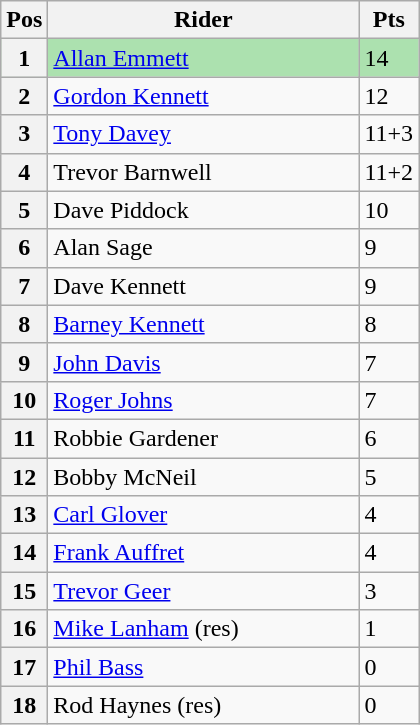<table class="wikitable">
<tr>
<th width=20>Pos</th>
<th width=200>Rider</th>
<th width=30>Pts</th>
</tr>
<tr style="background:#ACE1AF;">
<th>1</th>
<td><a href='#'>Allan Emmett</a></td>
<td>14</td>
</tr>
<tr>
<th>2</th>
<td><a href='#'>Gordon Kennett</a></td>
<td>12</td>
</tr>
<tr>
<th>3</th>
<td><a href='#'>Tony Davey</a></td>
<td>11+3</td>
</tr>
<tr>
<th>4</th>
<td>Trevor Barnwell</td>
<td>11+2</td>
</tr>
<tr>
<th>5</th>
<td>Dave Piddock</td>
<td>10</td>
</tr>
<tr>
<th>6</th>
<td>Alan Sage</td>
<td>9</td>
</tr>
<tr>
<th>7</th>
<td>Dave Kennett</td>
<td>9</td>
</tr>
<tr>
<th>8</th>
<td><a href='#'>Barney Kennett</a></td>
<td>8</td>
</tr>
<tr>
<th>9</th>
<td><a href='#'>John Davis</a></td>
<td>7</td>
</tr>
<tr>
<th>10</th>
<td><a href='#'>Roger Johns</a></td>
<td>7</td>
</tr>
<tr>
<th>11</th>
<td>Robbie Gardener</td>
<td>6</td>
</tr>
<tr>
<th>12</th>
<td>Bobby McNeil</td>
<td>5</td>
</tr>
<tr>
<th>13</th>
<td><a href='#'>Carl Glover</a></td>
<td>4</td>
</tr>
<tr>
<th>14</th>
<td><a href='#'>Frank Auffret</a></td>
<td>4</td>
</tr>
<tr>
<th>15</th>
<td><a href='#'>Trevor Geer</a></td>
<td>3</td>
</tr>
<tr>
<th>16</th>
<td><a href='#'>Mike Lanham</a> (res)</td>
<td>1</td>
</tr>
<tr>
<th>17</th>
<td><a href='#'>Phil Bass</a></td>
<td>0</td>
</tr>
<tr>
<th>18</th>
<td>Rod Haynes (res)</td>
<td>0</td>
</tr>
</table>
